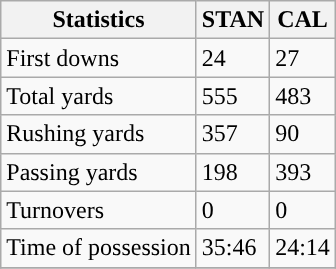<table class="wikitable">
<tr>
<th>Statistics</th>
<th>STAN</th>
<th>CAL</th>
</tr>
<tr>
<td>First downs</td>
<td>24</td>
<td>27</td>
</tr>
<tr>
<td>Total yards</td>
<td>555</td>
<td>483</td>
</tr>
<tr>
<td>Rushing yards</td>
<td>357</td>
<td>90</td>
</tr>
<tr>
<td>Passing yards</td>
<td>198</td>
<td>393</td>
</tr>
<tr>
<td>Turnovers</td>
<td>0</td>
<td>0</td>
</tr>
<tr>
<td>Time of possession</td>
<td>35:46</td>
<td>24:14</td>
</tr>
<tr>
</tr>
</table>
